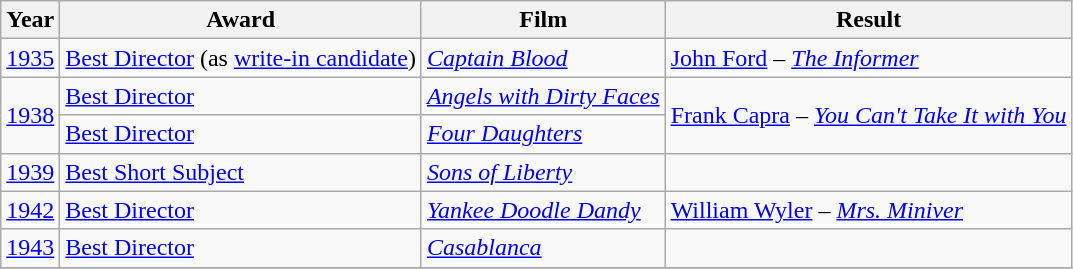<table class="wikitable">
<tr>
<th>Year</th>
<th>Award</th>
<th>Film</th>
<th>Result</th>
</tr>
<tr>
<td><a href='#'>1935</a></td>
<td><a href='#'>Best Director</a> (as <a href='#'>write-in candidate</a>)</td>
<td><em><a href='#'>Captain Blood</a></em></td>
<td><a href='#'>John Ford</a> – <em><a href='#'>The Informer</a></em></td>
</tr>
<tr>
<td rowspan="2"><a href='#'>1938</a></td>
<td><a href='#'>Best Director</a></td>
<td><em><a href='#'>Angels with Dirty Faces</a></em></td>
<td rowspan="2"><a href='#'>Frank Capra</a> – <em><a href='#'>You Can't Take It with You</a></em></td>
</tr>
<tr>
<td><a href='#'>Best Director</a></td>
<td><em><a href='#'>Four Daughters</a></em></td>
</tr>
<tr>
<td><a href='#'>1939</a></td>
<td><a href='#'>Best Short Subject</a></td>
<td><em><a href='#'>Sons of Liberty</a></em></td>
<td></td>
</tr>
<tr>
<td><a href='#'>1942</a></td>
<td><a href='#'>Best Director</a></td>
<td><em><a href='#'>Yankee Doodle Dandy</a></em></td>
<td><a href='#'>William Wyler</a> – <em><a href='#'>Mrs. Miniver</a></em></td>
</tr>
<tr>
<td><a href='#'>1943</a></td>
<td><a href='#'>Best Director</a></td>
<td><em><a href='#'>Casablanca</a></em></td>
<td></td>
</tr>
<tr>
</tr>
</table>
